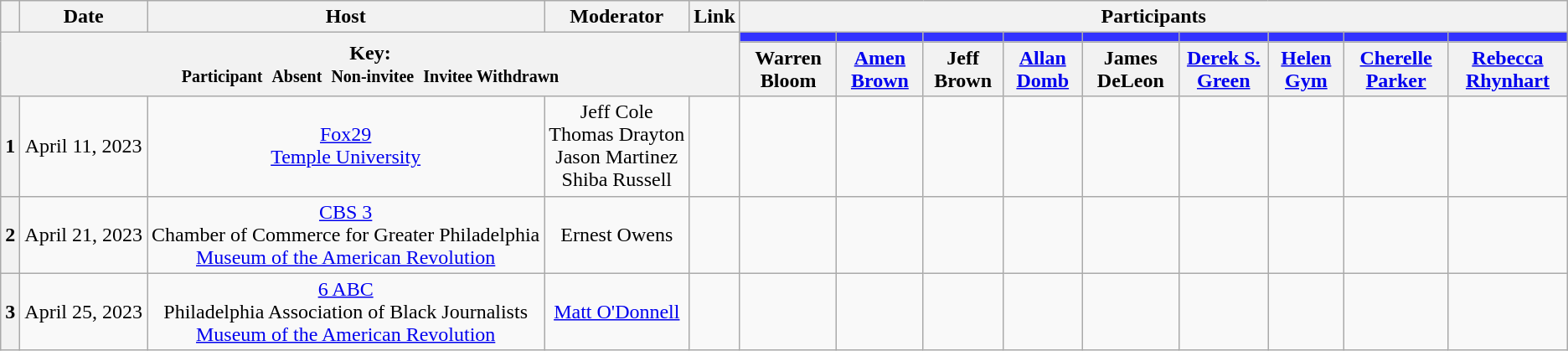<table class="wikitable" style="text-align:center;">
<tr>
<th scope="col"></th>
<th scope="col">Date</th>
<th scope="col">Host</th>
<th scope="col">Moderator</th>
<th scope="col">Link</th>
<th colspan="10" scope="col">Participants</th>
</tr>
<tr>
<th colspan="5" rowspan="2">Key:<br> <small>Participant </small>  <small>Absent </small>  <small>Non-invitee </small>  <small>Invitee  Withdrawn</small></th>
<th scope="col" style="background:#3333FF;"></th>
<th scope="col" style="background:#3333FF;"></th>
<th scope="col" style="background:#3333FF;"></th>
<th scope="col" style="background:#3333FF;"></th>
<th scope="col" style="background:#3333FF;"></th>
<th scope="col" style="background:#3333FF;"></th>
<th scope="col" style="background:#3333FF;"></th>
<th scope="col" style="background:#3333FF;"></th>
<th scope="col" style="background:#3333FF;"></th>
</tr>
<tr>
<th scope="col">Warren Bloom</th>
<th scope="col"><a href='#'>Amen Brown</a></th>
<th scope="col">Jeff Brown</th>
<th scope="col"><a href='#'>Allan Domb</a></th>
<th scope="col">James DeLeon</th>
<th scope="col"><a href='#'>Derek S. Green</a></th>
<th scope="col"><a href='#'>Helen Gym</a></th>
<th scope="col"><a href='#'>Cherelle Parker</a></th>
<th scope="col"><a href='#'>Rebecca Rhynhart</a></th>
</tr>
<tr>
<th scope="row">1</th>
<td style="white-space:nowrap;">April 11, 2023</td>
<td style="white-space:nowrap;"><a href='#'>Fox29</a><br><a href='#'>Temple University</a></td>
<td style="white-space:nowrap;">Jeff Cole<br>Thomas Drayton<br>Jason Martinez<br>Shiba Russell</td>
<td style="white-space:nowrap;"></td>
<td></td>
<td></td>
<td></td>
<td></td>
<td></td>
<td></td>
<td></td>
<td></td>
<td></td>
</tr>
<tr>
<th scope="row">2</th>
<td style="white-space:nowrap;">April 21, 2023</td>
<td style="white-space:nowrap;"><a href='#'>CBS 3</a><br>Chamber of Commerce for Greater Philadelphia<br><a href='#'>Museum of the American Revolution</a></td>
<td style="white-space:nowrap;">Ernest Owens</td>
<td style="white-space:nowrap;"></td>
<td></td>
<td></td>
<td></td>
<td></td>
<td></td>
<td></td>
<td></td>
<td></td>
<td></td>
</tr>
<tr>
<th scope="row">3</th>
<td style="white-space:nowrap;">April 25, 2023</td>
<td style="white-space:nowrap;"><a href='#'>6 ABC</a><br>Philadelphia Association of Black Journalists<br><a href='#'>Museum of the American Revolution</a></td>
<td style="white-space:nowrap;"><a href='#'>Matt O'Donnell</a></td>
<td style="white-space:nowrap;"></td>
<td></td>
<td></td>
<td></td>
<td></td>
<td></td>
<td></td>
<td></td>
<td></td>
<td></td>
</tr>
</table>
